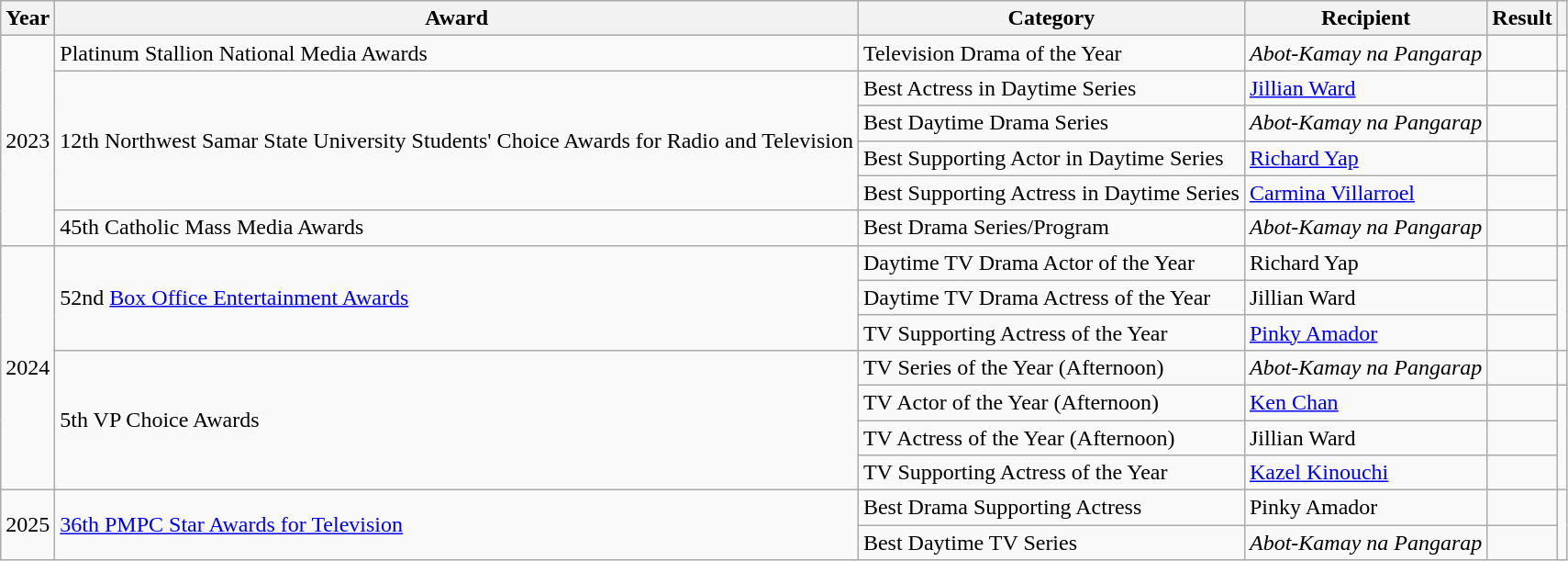<table class="wikitable">
<tr>
<th>Year</th>
<th>Award</th>
<th>Category</th>
<th>Recipient</th>
<th>Result</th>
<th></th>
</tr>
<tr>
<td rowspan=6>2023</td>
<td>Platinum Stallion National Media Awards</td>
<td>Television Drama of the Year</td>
<td><em>Abot-Kamay na Pangarap</em></td>
<td></td>
<td></td>
</tr>
<tr>
<td rowspan=4>12th Northwest Samar State University Students' Choice Awards for Radio and Television</td>
<td>Best Actress in Daytime Series</td>
<td><a href='#'>Jillian Ward</a></td>
<td></td>
<td rowspan=4></td>
</tr>
<tr>
<td>Best Daytime Drama Series</td>
<td><em>Abot-Kamay na Pangarap</em></td>
<td></td>
</tr>
<tr>
<td>Best Supporting Actor in Daytime Series</td>
<td><a href='#'>Richard Yap</a></td>
<td></td>
</tr>
<tr>
<td>Best Supporting Actress in Daytime Series</td>
<td><a href='#'>Carmina Villarroel</a></td>
<td></td>
</tr>
<tr>
<td>45th Catholic Mass Media Awards</td>
<td>Best Drama Series/Program</td>
<td><em>Abot-Kamay na Pangarap</em></td>
<td></td>
<td></td>
</tr>
<tr>
<td rowspan=7>2024</td>
<td rowspan=3>52nd <a href='#'>Box Office Entertainment Awards</a></td>
<td>Daytime TV Drama Actor of the Year</td>
<td>Richard Yap</td>
<td></td>
<td rowspan=3></td>
</tr>
<tr>
<td>Daytime TV Drama Actress of the Year</td>
<td>Jillian Ward</td>
<td></td>
</tr>
<tr>
<td>TV Supporting Actress of the Year</td>
<td><a href='#'>Pinky Amador</a></td>
<td></td>
</tr>
<tr>
<td rowspan=4>5th VP Choice Awards</td>
<td>TV Series of the Year (Afternoon)</td>
<td><em>Abot-Kamay na Pangarap</em></td>
<td></td>
<td></td>
</tr>
<tr>
<td>TV Actor of the Year (Afternoon)</td>
<td><a href='#'>Ken Chan</a></td>
<td></td>
<td rowspan=3></td>
</tr>
<tr>
<td>TV Actress of the Year (Afternoon)</td>
<td>Jillian Ward</td>
<td></td>
</tr>
<tr>
<td>TV Supporting Actress of the Year</td>
<td><a href='#'>Kazel Kinouchi</a></td>
<td></td>
</tr>
<tr>
<td rowspan=2>2025</td>
<td rowspan=2><a href='#'>36th PMPC Star Awards for Television</a></td>
<td>Best Drama Supporting Actress</td>
<td>Pinky Amador</td>
<td></td>
<td rowspan=2></td>
</tr>
<tr>
<td>Best Daytime TV Series</td>
<td><em>Abot-Kamay na Pangarap</em></td>
<td></td>
</tr>
</table>
